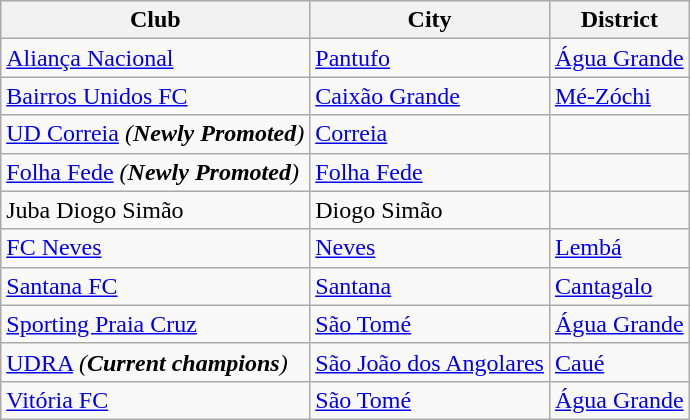<table class="wikitable">
<tr>
<th>Club</th>
<th>City</th>
<th>District</th>
</tr>
<tr>
<td><a href='#'>Aliança Nacional</a></td>
<td><a href='#'>Pantufo</a></td>
<td><a href='#'>Água Grande</a></td>
</tr>
<tr>
<td><a href='#'>Bairros Unidos FC</a></td>
<td><a href='#'>Caixão Grande</a></td>
<td><a href='#'>Mé-Zóchi</a></td>
</tr>
<tr>
<td><a href='#'>UD Correia</a> <em>(<strong>Newly Promoted</strong>)</em></td>
<td><a href='#'>Correia</a></td>
<td></td>
</tr>
<tr>
<td><a href='#'>Folha Fede</a> <em>(<strong>Newly Promoted</strong>)</em></td>
<td><a href='#'>Folha Fede</a></td>
<td></td>
</tr>
<tr>
<td>Juba Diogo Simão</td>
<td>Diogo Simão</td>
<td></td>
</tr>
<tr>
<td><a href='#'>FC Neves</a></td>
<td><a href='#'>Neves</a></td>
<td><a href='#'>Lembá</a></td>
</tr>
<tr>
<td><a href='#'>Santana FC</a></td>
<td><a href='#'>Santana</a></td>
<td><a href='#'>Cantagalo</a></td>
</tr>
<tr>
<td><a href='#'>Sporting Praia Cruz</a></td>
<td><a href='#'>São Tomé</a></td>
<td><a href='#'>Água Grande</a></td>
</tr>
<tr>
<td><a href='#'>UDRA</a> <em>(<strong>Current champions</strong>)</em></td>
<td><a href='#'>São João dos Angolares</a></td>
<td><a href='#'>Caué</a></td>
</tr>
<tr>
<td><a href='#'>Vitória FC</a></td>
<td><a href='#'>São Tomé</a></td>
<td><a href='#'>Água Grande</a></td>
</tr>
</table>
